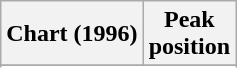<table class="wikitable plainrowheaders sortable" style="text-align:center;">
<tr>
<th scope="col">Chart (1996)</th>
<th scope="col">Peak<br>position</th>
</tr>
<tr>
</tr>
<tr>
</tr>
<tr>
</tr>
<tr>
</tr>
<tr>
</tr>
<tr>
</tr>
<tr>
</tr>
</table>
